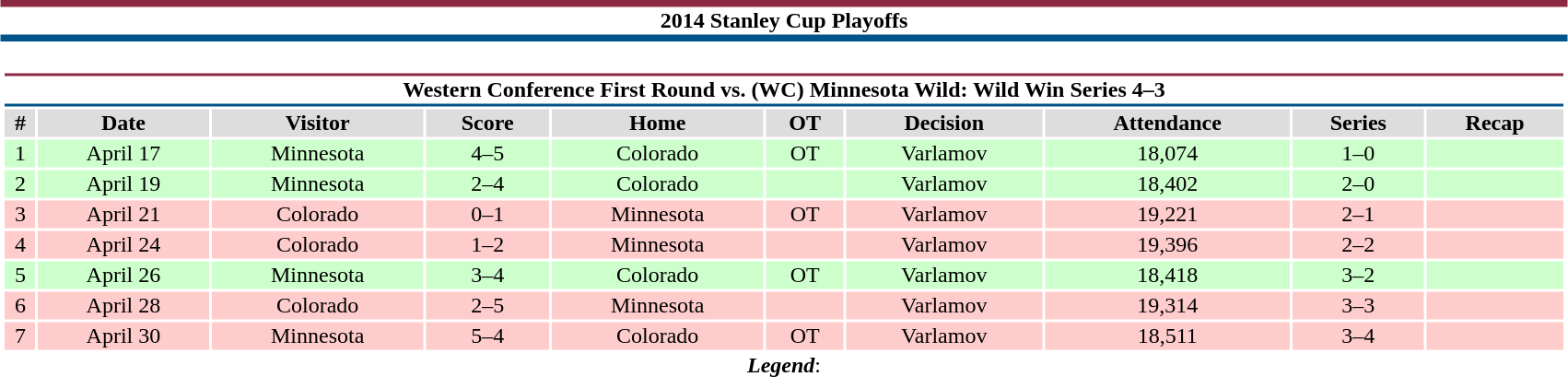<table class="toccolours" width=90% style="clear:both; margin:1.5em auto; text-align:center;">
<tr>
<th colspan=11 style="background:#FFFFFF; border-top:#8B2942 5px solid; border-bottom:#01548A 5px solid;">2014 Stanley Cup Playoffs</th>
</tr>
<tr>
<td colspan=10><br><table class="toccolours collapsible collapsed" width=100%>
<tr>
<th colspan=10 style="background:#FFFFFF; border-top:#8B2942 2px solid; border-bottom:#01548A 2px solid;">Western Conference First Round vs. (WC) Minnesota Wild: Wild Win Series 4–3</th>
</tr>
<tr align="center" bgcolor="#dddddd">
<th>#</th>
<th>Date</th>
<th>Visitor</th>
<th>Score</th>
<th>Home</th>
<th>OT</th>
<th>Decision</th>
<th>Attendance</th>
<th>Series</th>
<th>Recap</th>
</tr>
<tr style="text-align:center; background:#cfc;">
<td>1</td>
<td>April 17</td>
<td>Minnesota</td>
<td>4–5</td>
<td>Colorado</td>
<td>OT</td>
<td>Varlamov</td>
<td>18,074</td>
<td>1–0</td>
<td></td>
</tr>
<tr style="text-align:center; background:#cfc;">
<td>2</td>
<td>April 19</td>
<td>Minnesota</td>
<td>2–4</td>
<td>Colorado</td>
<td></td>
<td>Varlamov</td>
<td>18,402</td>
<td>2–0</td>
<td></td>
</tr>
<tr style="text-align:center; background:#fcc;">
<td>3</td>
<td>April 21</td>
<td>Colorado</td>
<td>0–1</td>
<td>Minnesota</td>
<td>OT</td>
<td>Varlamov</td>
<td>19,221</td>
<td>2–1</td>
<td></td>
</tr>
<tr style="text-align:center; background:#fcc;">
<td>4</td>
<td>April 24</td>
<td>Colorado</td>
<td>1–2</td>
<td>Minnesota</td>
<td></td>
<td>Varlamov</td>
<td>19,396</td>
<td>2–2</td>
<td></td>
</tr>
<tr style="text-align:center; background:#cfc;">
<td>5</td>
<td>April 26</td>
<td>Minnesota</td>
<td>3–4</td>
<td>Colorado</td>
<td>OT</td>
<td>Varlamov</td>
<td>18,418</td>
<td>3–2</td>
<td></td>
</tr>
<tr style="text-align:center; background:#fcc;">
<td>6</td>
<td>April 28</td>
<td>Colorado</td>
<td>2–5</td>
<td>Minnesota</td>
<td></td>
<td>Varlamov</td>
<td>19,314</td>
<td>3–3</td>
<td></td>
</tr>
<tr style="text-align:center; background:#fcc;">
<td>7</td>
<td>April 30</td>
<td>Minnesota</td>
<td>5–4</td>
<td>Colorado</td>
<td>OT</td>
<td>Varlamov</td>
<td>18,511</td>
<td>3–4</td>
<td></td>
</tr>
</table>
<strong><em>Legend</em></strong>:

</td>
</tr>
</table>
